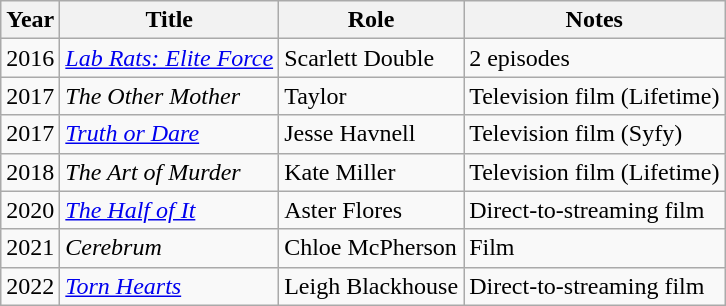<table class="wikitable sortable">
<tr>
<th>Year</th>
<th>Title</th>
<th>Role</th>
<th class="unsortable">Notes</th>
</tr>
<tr>
<td>2016</td>
<td><em><a href='#'>Lab Rats: Elite Force</a></em></td>
<td>Scarlett Double</td>
<td>2 episodes</td>
</tr>
<tr>
<td>2017</td>
<td><em>The Other Mother</em></td>
<td>Taylor</td>
<td>Television film (Lifetime)</td>
</tr>
<tr>
<td>2017</td>
<td><em><a href='#'>Truth or Dare</a></em></td>
<td>Jesse Havnell</td>
<td>Television film (Syfy)</td>
</tr>
<tr>
<td>2018</td>
<td><em>The Art of Murder</em></td>
<td>Kate Miller</td>
<td>Television film (Lifetime)</td>
</tr>
<tr>
<td>2020</td>
<td><em><a href='#'>The Half of It</a></em></td>
<td>Aster Flores</td>
<td>Direct-to-streaming film</td>
</tr>
<tr>
<td>2021</td>
<td><em>Cerebrum</em></td>
<td>Chloe McPherson</td>
<td>Film</td>
</tr>
<tr>
<td>2022</td>
<td><em><a href='#'>Torn Hearts</a></em></td>
<td>Leigh Blackhouse</td>
<td>Direct-to-streaming film</td>
</tr>
</table>
